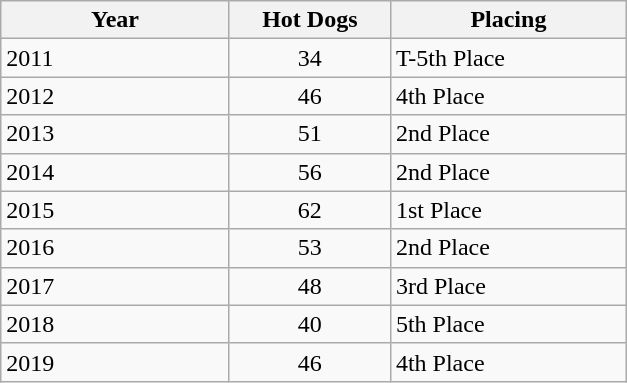<table class="wikitable">
<tr>
<th align="left" width="145px"><strong>Year</strong></th>
<th align="center" width="100px"><strong>Hot Dogs</strong></th>
<th align="left" width="150px"><strong>Placing</strong></th>
</tr>
<tr>
<td align="left">2011</td>
<td align="center">34</td>
<td align="left">T-5th Place</td>
</tr>
<tr>
<td align="left">2012</td>
<td align="center">46</td>
<td align="left">4th Place </td>
</tr>
<tr>
<td align="left">2013</td>
<td align="center">51</td>
<td align="left">2nd Place</td>
</tr>
<tr>
<td align="left">2014</td>
<td align="center">56</td>
<td align="left">2nd Place</td>
</tr>
<tr>
<td align="left">2015</td>
<td align="center">62</td>
<td align="left">1st Place</td>
</tr>
<tr>
<td align="left">2016</td>
<td align="center">53</td>
<td align="left">2nd Place</td>
</tr>
<tr>
<td align="left">2017</td>
<td align="center">48</td>
<td align="left">3rd Place</td>
</tr>
<tr>
<td align="left">2018</td>
<td align="center">40</td>
<td align="left">5th Place</td>
</tr>
<tr>
<td align="left">2019</td>
<td align="center">46</td>
<td align="left">4th Place</td>
</tr>
</table>
